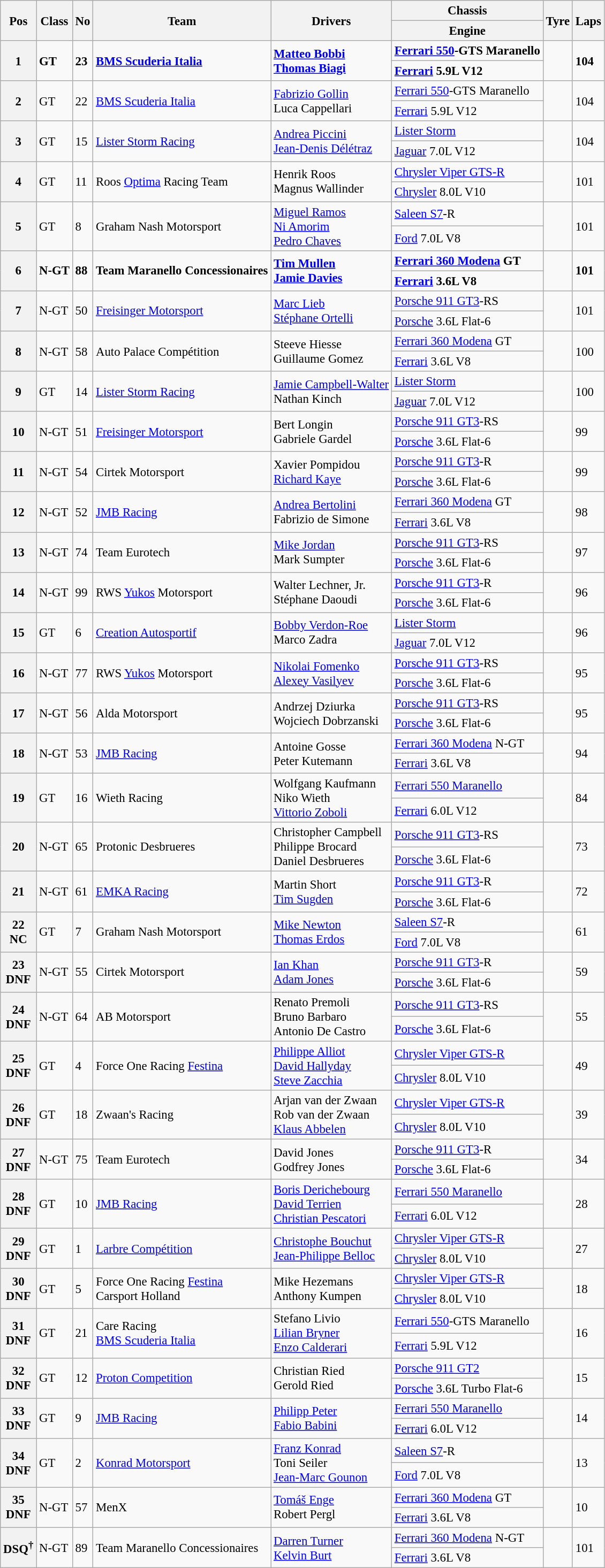<table class="wikitable" style="font-size: 95%;">
<tr>
<th rowspan=2>Pos</th>
<th rowspan=2>Class</th>
<th rowspan=2>No</th>
<th rowspan=2>Team</th>
<th rowspan=2>Drivers</th>
<th>Chassis</th>
<th rowspan=2>Tyre</th>
<th rowspan=2>Laps</th>
</tr>
<tr>
<th>Engine</th>
</tr>
<tr style="font-weight:bold">
<th rowspan=2>1</th>
<td rowspan=2>GT</td>
<td rowspan=2>23</td>
<td rowspan=2> <a href='#'>BMS Scuderia Italia</a></td>
<td rowspan=2> <a href='#'>Matteo Bobbi</a><br> <a href='#'>Thomas Biagi</a></td>
<td><a href='#'>Ferrari 550</a>-GTS Maranello</td>
<td rowspan=2></td>
<td rowspan=2>104</td>
</tr>
<tr style="font-weight:bold">
<td><a href='#'>Ferrari</a> 5.9L V12</td>
</tr>
<tr>
<th rowspan=2>2</th>
<td rowspan=2>GT</td>
<td rowspan=2>22</td>
<td rowspan=2> <a href='#'>BMS Scuderia Italia</a></td>
<td rowspan=2> <a href='#'>Fabrizio Gollin</a><br> Luca Cappellari</td>
<td><a href='#'>Ferrari 550</a>-GTS Maranello</td>
<td rowspan=2></td>
<td rowspan=2>104</td>
</tr>
<tr>
<td><a href='#'>Ferrari</a> 5.9L V12</td>
</tr>
<tr>
<th rowspan=2>3</th>
<td rowspan=2>GT</td>
<td rowspan=2>15</td>
<td rowspan=2> <a href='#'>Lister Storm Racing</a></td>
<td rowspan=2> <a href='#'>Andrea Piccini</a><br> <a href='#'>Jean-Denis Délétraz</a></td>
<td><a href='#'>Lister Storm</a></td>
<td rowspan=2></td>
<td rowspan=2>104</td>
</tr>
<tr>
<td><a href='#'>Jaguar</a> 7.0L V12</td>
</tr>
<tr>
<th rowspan=2>4</th>
<td rowspan=2>GT</td>
<td rowspan=2>11</td>
<td rowspan=2> Roos <a href='#'>Optima</a> Racing Team</td>
<td rowspan=2> Henrik Roos<br> Magnus Wallinder</td>
<td><a href='#'>Chrysler Viper GTS-R</a></td>
<td rowspan=2></td>
<td rowspan=2>101</td>
</tr>
<tr>
<td><a href='#'>Chrysler</a> 8.0L V10</td>
</tr>
<tr>
<th rowspan=2>5</th>
<td rowspan=2>GT</td>
<td rowspan=2>8</td>
<td rowspan=2> Graham Nash Motorsport</td>
<td rowspan=2> <a href='#'>Miguel Ramos</a><br> <a href='#'>Ni Amorim</a><br> <a href='#'>Pedro Chaves</a></td>
<td><a href='#'>Saleen S7</a>-R</td>
<td rowspan=2></td>
<td rowspan=2>101</td>
</tr>
<tr>
<td><a href='#'>Ford</a> 7.0L V8</td>
</tr>
<tr style="font-weight:bold">
<th rowspan=2>6</th>
<td rowspan=2>N-GT</td>
<td rowspan=2>88</td>
<td rowspan=2> Team Maranello Concessionaires</td>
<td rowspan=2> <a href='#'>Tim Mullen</a><br> <a href='#'>Jamie Davies</a></td>
<td><a href='#'>Ferrari 360 Modena</a> GT</td>
<td rowspan=2></td>
<td rowspan=2>101</td>
</tr>
<tr style="font-weight:bold">
<td><a href='#'>Ferrari</a> 3.6L V8</td>
</tr>
<tr>
<th rowspan=2>7</th>
<td rowspan=2>N-GT</td>
<td rowspan=2>50</td>
<td rowspan=2> <a href='#'>Freisinger Motorsport</a></td>
<td rowspan=2> <a href='#'>Marc Lieb</a><br> <a href='#'>Stéphane Ortelli</a></td>
<td><a href='#'>Porsche 911 GT3</a>-RS</td>
<td rowspan=2></td>
<td rowspan=2>101</td>
</tr>
<tr>
<td><a href='#'>Porsche</a> 3.6L Flat-6</td>
</tr>
<tr>
<th rowspan=2>8</th>
<td rowspan=2>N-GT</td>
<td rowspan=2>58</td>
<td rowspan=2> Auto Palace Compétition</td>
<td rowspan=2> Steeve Hiesse<br> Guillaume Gomez</td>
<td><a href='#'>Ferrari 360 Modena</a> GT</td>
<td rowspan=2></td>
<td rowspan=2>100</td>
</tr>
<tr>
<td><a href='#'>Ferrari</a> 3.6L V8</td>
</tr>
<tr>
<th rowspan=2>9</th>
<td rowspan=2>GT</td>
<td rowspan=2>14</td>
<td rowspan=2> <a href='#'>Lister Storm Racing</a></td>
<td rowspan=2> <a href='#'>Jamie Campbell-Walter</a><br> Nathan Kinch</td>
<td><a href='#'>Lister Storm</a></td>
<td rowspan=2></td>
<td rowspan=2>100</td>
</tr>
<tr>
<td><a href='#'>Jaguar</a> 7.0L V12</td>
</tr>
<tr>
<th rowspan=2>10</th>
<td rowspan=2>N-GT</td>
<td rowspan=2>51</td>
<td rowspan=2> <a href='#'>Freisinger Motorsport</a></td>
<td rowspan=2> Bert Longin<br> Gabriele Gardel</td>
<td><a href='#'>Porsche 911 GT3</a>-RS</td>
<td rowspan=2></td>
<td rowspan=2>99</td>
</tr>
<tr>
<td><a href='#'>Porsche</a> 3.6L Flat-6</td>
</tr>
<tr>
<th rowspan=2>11</th>
<td rowspan=2>N-GT</td>
<td rowspan=2>54</td>
<td rowspan=2> Cirtek Motorsport</td>
<td rowspan=2> Xavier Pompidou<br> <a href='#'>Richard Kaye</a></td>
<td><a href='#'>Porsche 911 GT3</a>-R</td>
<td rowspan=2></td>
<td rowspan=2>99</td>
</tr>
<tr>
<td><a href='#'>Porsche</a> 3.6L Flat-6</td>
</tr>
<tr>
<th rowspan=2>12</th>
<td rowspan=2>N-GT</td>
<td rowspan=2>52</td>
<td rowspan=2> <a href='#'>JMB Racing</a></td>
<td rowspan=2> <a href='#'>Andrea Bertolini</a><br> Fabrizio de Simone</td>
<td><a href='#'>Ferrari 360 Modena</a> GT</td>
<td rowspan=2></td>
<td rowspan=2>98</td>
</tr>
<tr>
<td><a href='#'>Ferrari</a> 3.6L V8</td>
</tr>
<tr>
<th rowspan=2>13</th>
<td rowspan=2>N-GT</td>
<td rowspan=2>74</td>
<td rowspan=2> Team Eurotech</td>
<td rowspan=2> <a href='#'>Mike Jordan</a><br> Mark Sumpter</td>
<td><a href='#'>Porsche 911 GT3</a>-RS</td>
<td rowspan=2></td>
<td rowspan=2>97</td>
</tr>
<tr>
<td><a href='#'>Porsche</a> 3.6L Flat-6</td>
</tr>
<tr>
<th rowspan=2>14</th>
<td rowspan=2>N-GT</td>
<td rowspan=2>99</td>
<td rowspan=2> RWS <a href='#'>Yukos</a> Motorsport</td>
<td rowspan=2> Walter Lechner, Jr.<br> Stéphane Daoudi</td>
<td><a href='#'>Porsche 911 GT3</a>-R</td>
<td rowspan=2></td>
<td rowspan=2>96</td>
</tr>
<tr>
<td><a href='#'>Porsche</a> 3.6L Flat-6</td>
</tr>
<tr>
<th rowspan=2>15</th>
<td rowspan=2>GT</td>
<td rowspan=2>6</td>
<td rowspan=2> <a href='#'>Creation Autosportif</a></td>
<td rowspan=2> <a href='#'>Bobby Verdon-Roe</a><br> Marco Zadra</td>
<td><a href='#'>Lister Storm</a></td>
<td rowspan=2></td>
<td rowspan=2>96</td>
</tr>
<tr>
<td><a href='#'>Jaguar</a> 7.0L V12</td>
</tr>
<tr>
<th rowspan=2>16</th>
<td rowspan=2>N-GT</td>
<td rowspan=2>77</td>
<td rowspan=2> RWS <a href='#'>Yukos</a> Motorsport</td>
<td rowspan=2> <a href='#'>Nikolai Fomenko</a><br> <a href='#'>Alexey Vasilyev</a></td>
<td><a href='#'>Porsche 911 GT3</a>-RS</td>
<td rowspan=2></td>
<td rowspan=2>95</td>
</tr>
<tr>
<td><a href='#'>Porsche</a> 3.6L Flat-6</td>
</tr>
<tr>
<th rowspan=2>17</th>
<td rowspan=2>N-GT</td>
<td rowspan=2>56</td>
<td rowspan=2> Alda Motorsport</td>
<td rowspan=2> Andrzej Dziurka<br> Wojciech Dobrzanski</td>
<td><a href='#'>Porsche 911 GT3</a>-RS</td>
<td rowspan=2></td>
<td rowspan=2>95</td>
</tr>
<tr>
<td><a href='#'>Porsche</a> 3.6L Flat-6</td>
</tr>
<tr>
<th rowspan=2>18</th>
<td rowspan=2>N-GT</td>
<td rowspan=2>53</td>
<td rowspan=2> <a href='#'>JMB Racing</a></td>
<td rowspan=2> Antoine Gosse<br> Peter Kutemann</td>
<td><a href='#'>Ferrari 360 Modena</a> N-GT</td>
<td rowspan=2></td>
<td rowspan=2>94</td>
</tr>
<tr>
<td><a href='#'>Ferrari</a> 3.6L V8</td>
</tr>
<tr>
<th rowspan=2>19</th>
<td rowspan=2>GT</td>
<td rowspan=2>16</td>
<td rowspan=2> Wieth Racing</td>
<td rowspan=2> Wolfgang Kaufmann<br> Niko Wieth<br> <a href='#'>Vittorio Zoboli</a></td>
<td><a href='#'>Ferrari 550 Maranello</a></td>
<td rowspan=2></td>
<td rowspan=2>84</td>
</tr>
<tr>
<td><a href='#'>Ferrari</a> 6.0L V12</td>
</tr>
<tr>
<th rowspan=2>20</th>
<td rowspan=2>N-GT</td>
<td rowspan=2>65</td>
<td rowspan=2> Protonic Desbrueres</td>
<td rowspan=2> Christopher Campbell<br> Philippe Brocard<br> Daniel Desbrueres</td>
<td><a href='#'>Porsche 911 GT3</a>-RS</td>
<td rowspan=2></td>
<td rowspan=2>73</td>
</tr>
<tr>
<td><a href='#'>Porsche</a> 3.6L Flat-6</td>
</tr>
<tr>
<th rowspan=2>21</th>
<td rowspan=2>N-GT</td>
<td rowspan=2>61</td>
<td rowspan=2> <a href='#'>EMKA Racing</a></td>
<td rowspan=2> Martin Short<br> <a href='#'>Tim Sugden</a></td>
<td><a href='#'>Porsche 911 GT3</a>-R</td>
<td rowspan=2></td>
<td rowspan=2>72</td>
</tr>
<tr>
<td><a href='#'>Porsche</a> 3.6L Flat-6</td>
</tr>
<tr>
<th rowspan=2>22<br>NC</th>
<td rowspan=2>GT</td>
<td rowspan=2>7</td>
<td rowspan=2> Graham Nash Motorsport</td>
<td rowspan=2> <a href='#'>Mike Newton</a><br> <a href='#'>Thomas Erdos</a></td>
<td><a href='#'>Saleen S7</a>-R</td>
<td rowspan=2></td>
<td rowspan=2>61</td>
</tr>
<tr>
<td><a href='#'>Ford</a> 7.0L V8</td>
</tr>
<tr>
<th rowspan=2>23<br>DNF</th>
<td rowspan=2>N-GT</td>
<td rowspan=2>55</td>
<td rowspan=2> Cirtek Motorsport</td>
<td rowspan=2> <a href='#'>Ian Khan</a><br> <a href='#'>Adam Jones</a></td>
<td><a href='#'>Porsche 911 GT3</a>-R</td>
<td rowspan=2></td>
<td rowspan=2>59</td>
</tr>
<tr>
<td><a href='#'>Porsche</a> 3.6L Flat-6</td>
</tr>
<tr>
<th rowspan=2>24<br>DNF</th>
<td rowspan=2>N-GT</td>
<td rowspan=2>64</td>
<td rowspan=2> AB Motorsport</td>
<td rowspan=2> Renato Premoli<br> Bruno Barbaro<br> Antonio De Castro</td>
<td><a href='#'>Porsche 911 GT3</a>-RS</td>
<td rowspan=2></td>
<td rowspan=2>55</td>
</tr>
<tr>
<td><a href='#'>Porsche</a> 3.6L Flat-6</td>
</tr>
<tr>
<th rowspan=2>25<br>DNF</th>
<td rowspan=2>GT</td>
<td rowspan=2>4</td>
<td rowspan=2> Force One Racing <a href='#'>Festina</a></td>
<td rowspan=2> <a href='#'>Philippe Alliot</a><br> <a href='#'>David Hallyday</a><br> <a href='#'>Steve Zacchia</a></td>
<td><a href='#'>Chrysler Viper GTS-R</a></td>
<td rowspan=2></td>
<td rowspan=2>49</td>
</tr>
<tr>
<td><a href='#'>Chrysler</a> 8.0L V10</td>
</tr>
<tr>
<th rowspan=2>26<br>DNF</th>
<td rowspan=2>GT</td>
<td rowspan=2>18</td>
<td rowspan=2> Zwaan's Racing</td>
<td rowspan=2> Arjan van der Zwaan<br> Rob van der Zwaan<br> <a href='#'>Klaus Abbelen</a></td>
<td><a href='#'>Chrysler Viper GTS-R</a></td>
<td rowspan=2></td>
<td rowspan=2>39</td>
</tr>
<tr>
<td><a href='#'>Chrysler</a> 8.0L V10</td>
</tr>
<tr>
<th rowspan=2>27<br>DNF</th>
<td rowspan=2>N-GT</td>
<td rowspan=2>75</td>
<td rowspan=2> Team Eurotech</td>
<td rowspan=2> David Jones<br> Godfrey Jones</td>
<td><a href='#'>Porsche 911 GT3</a>-R</td>
<td rowspan=2></td>
<td rowspan=2>34</td>
</tr>
<tr>
<td><a href='#'>Porsche</a> 3.6L Flat-6</td>
</tr>
<tr>
<th rowspan=2>28<br>DNF</th>
<td rowspan=2>GT</td>
<td rowspan=2>10</td>
<td rowspan=2> <a href='#'>JMB Racing</a></td>
<td rowspan=2> <a href='#'>Boris Derichebourg</a><br> <a href='#'>David Terrien</a><br> <a href='#'>Christian Pescatori</a></td>
<td><a href='#'>Ferrari 550 Maranello</a></td>
<td rowspan=2></td>
<td rowspan=2>28</td>
</tr>
<tr>
<td><a href='#'>Ferrari</a> 6.0L V12</td>
</tr>
<tr>
<th rowspan=2>29<br>DNF</th>
<td rowspan=2>GT</td>
<td rowspan=2>1</td>
<td rowspan=2> <a href='#'>Larbre Compétition</a></td>
<td rowspan=2> <a href='#'>Christophe Bouchut</a><br> <a href='#'>Jean-Philippe Belloc</a></td>
<td><a href='#'>Chrysler Viper GTS-R</a></td>
<td rowspan=2></td>
<td rowspan=2>27</td>
</tr>
<tr>
<td><a href='#'>Chrysler</a> 8.0L V10</td>
</tr>
<tr>
<th rowspan=2>30<br>DNF</th>
<td rowspan=2>GT</td>
<td rowspan=2>5</td>
<td rowspan=2> Force One Racing <a href='#'>Festina</a><br> Carsport Holland</td>
<td rowspan=2> Mike Hezemans<br> Anthony Kumpen</td>
<td><a href='#'>Chrysler Viper GTS-R</a></td>
<td rowspan=2></td>
<td rowspan=2>18</td>
</tr>
<tr>
<td><a href='#'>Chrysler</a> 8.0L V10</td>
</tr>
<tr>
<th rowspan=2>31<br>DNF</th>
<td rowspan=2>GT</td>
<td rowspan=2>21</td>
<td rowspan=2> Care Racing<br> <a href='#'>BMS Scuderia Italia</a></td>
<td rowspan=2> Stefano Livio<br> <a href='#'>Lilian Bryner</a><br> <a href='#'>Enzo Calderari</a></td>
<td><a href='#'>Ferrari 550</a>-GTS Maranello</td>
<td rowspan=2></td>
<td rowspan=2>16</td>
</tr>
<tr>
<td><a href='#'>Ferrari</a> 5.9L V12</td>
</tr>
<tr>
<th rowspan=2>32<br>DNF</th>
<td rowspan=2>GT</td>
<td rowspan=2>12</td>
<td rowspan=2> <a href='#'>Proton Competition</a></td>
<td rowspan=2> Christian Ried<br> Gerold Ried</td>
<td><a href='#'>Porsche 911 GT2</a></td>
<td rowspan=2></td>
<td rowspan=2>15</td>
</tr>
<tr>
<td><a href='#'>Porsche</a> 3.6L Turbo Flat-6</td>
</tr>
<tr>
<th rowspan=2>33<br>DNF</th>
<td rowspan=2>GT</td>
<td rowspan=2>9</td>
<td rowspan=2> <a href='#'>JMB Racing</a></td>
<td rowspan=2> <a href='#'>Philipp Peter</a><br> <a href='#'>Fabio Babini</a></td>
<td><a href='#'>Ferrari 550 Maranello</a></td>
<td rowspan=2></td>
<td rowspan=2>14</td>
</tr>
<tr>
<td><a href='#'>Ferrari</a> 6.0L V12</td>
</tr>
<tr>
<th rowspan=2>34<br>DNF</th>
<td rowspan=2>GT</td>
<td rowspan=2>2</td>
<td rowspan=2> <a href='#'>Konrad Motorsport</a></td>
<td rowspan=2> <a href='#'>Franz Konrad</a><br> Toni Seiler<br> <a href='#'>Jean-Marc Gounon</a></td>
<td><a href='#'>Saleen S7</a>-R</td>
<td rowspan=2></td>
<td rowspan=2>13</td>
</tr>
<tr>
<td><a href='#'>Ford</a> 7.0L V8</td>
</tr>
<tr>
<th rowspan=2>35<br>DNF</th>
<td rowspan=2>N-GT</td>
<td rowspan=2>57</td>
<td rowspan=2> MenX</td>
<td rowspan=2> <a href='#'>Tomáš Enge</a><br> Robert Pergl</td>
<td><a href='#'>Ferrari 360 Modena</a> GT</td>
<td rowspan=2></td>
<td rowspan=2>10</td>
</tr>
<tr>
<td><a href='#'>Ferrari</a> 3.6L V8</td>
</tr>
<tr>
<th rowspan=2>DSQ<sup>†</sup></th>
<td rowspan=2>N-GT</td>
<td rowspan=2>89</td>
<td rowspan=2> Team Maranello Concessionaires</td>
<td rowspan=2> <a href='#'>Darren Turner</a><br> <a href='#'>Kelvin Burt</a></td>
<td><a href='#'>Ferrari 360 Modena</a> N-GT</td>
<td rowspan=2></td>
<td rowspan=2>101</td>
</tr>
<tr>
<td><a href='#'>Ferrari</a> 3.6L V8</td>
</tr>
</table>
